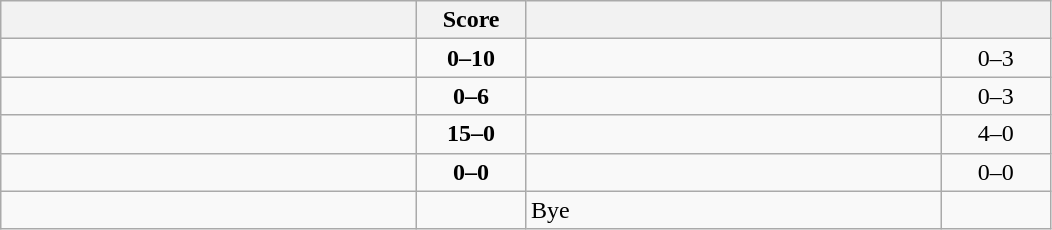<table class="wikitable" style="text-align: center; ">
<tr>
<th align="right" width="270"></th>
<th width="65">Score</th>
<th align="left" width="270"></th>
<th width="65"></th>
</tr>
<tr>
<td align="left"></td>
<td><strong>0–10</strong></td>
<td align="left"><strong></strong></td>
<td>0–3 <strong></strong></td>
</tr>
<tr>
<td align="left"></td>
<td><strong>0–6</strong></td>
<td align="left"><strong></strong></td>
<td>0–3 <strong></strong></td>
</tr>
<tr>
<td align="left"><strong></strong></td>
<td><strong>15–0</strong></td>
<td align="left"></td>
<td>4–0 <strong></strong></td>
</tr>
<tr>
<td align="left"></td>
<td><strong>0–0</strong></td>
<td align="left"></td>
<td>0–0 <strong></strong></td>
</tr>
<tr>
<td align="left"><strong></strong></td>
<td></td>
<td align="left">Bye</td>
<td></td>
</tr>
</table>
